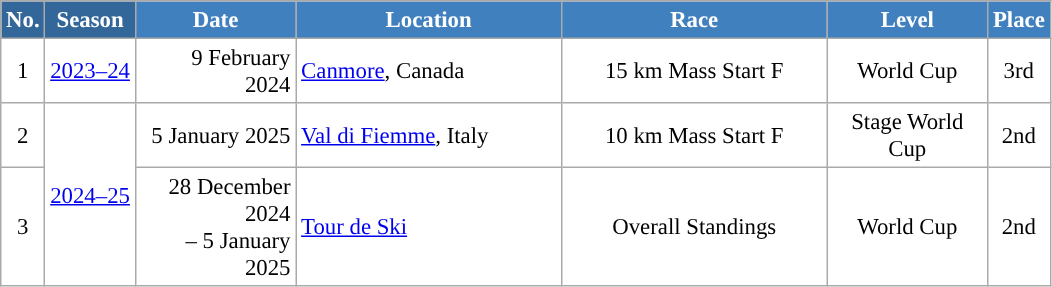<table class="wikitable sortable" style="font-size:95%; text-align:center; border:grey solid 1px; border-collapse:collapse; background:#ffffff;">
<tr style="background:#efefef;">
<th style="background-color:#369; color:white;">No.</th>
<th style="background-color:#369; color:white;">Season</th>
<th style="background-color:#4180be; color:white; width:100px;">Date</th>
<th style="background-color:#4180be; color:white; width:170px;">Location</th>
<th style="background-color:#4180be; color:white; width:170px;">Race</th>
<th style="background-color:#4180be; color:white; width:100px;">Level</th>
<th style="background-color:#4180be; color:white;">Place</th>
</tr>
<tr>
<td align=center>1</td>
<td rowspan=1 align=center><a href='#'>2023–24</a></td>
<td align=right>9 February 2024</td>
<td align=left> <a href='#'>Canmore</a>, Canada</td>
<td>15 km Mass Start F</td>
<td>World Cup</td>
<td>3rd</td>
</tr>
<tr>
<td align=center>2</td>
<td rowspan=2 align=center><a href='#'>2024–25</a></td>
<td align=right>5 January 2025</td>
<td align=left> <a href='#'>Val di Fiemme</a>, Italy</td>
<td>10 km Mass Start F</td>
<td>Stage World Cup</td>
<td>2nd</td>
</tr>
<tr>
<td align=center>3</td>
<td align=right>28 December 2024<br>– 5 January 2025</td>
<td align=left> <a href='#'>Tour de Ski</a></td>
<td>Overall Standings</td>
<td>World Cup</td>
<td>2nd</td>
</tr>
</table>
